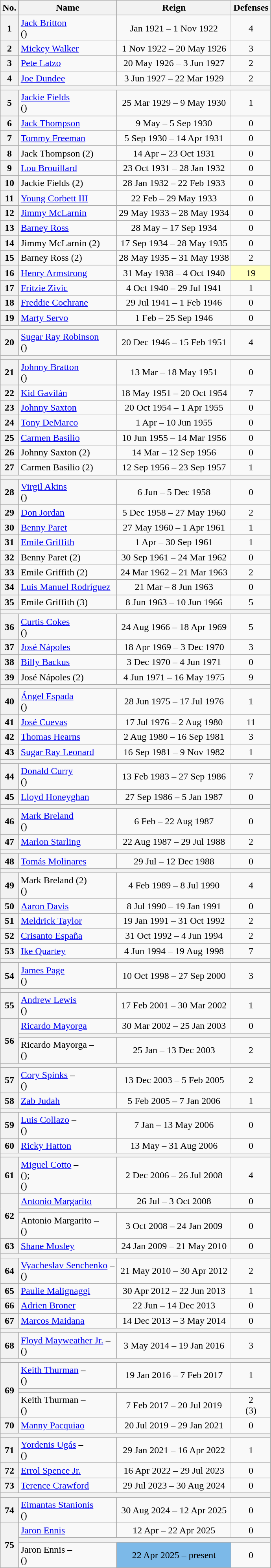<table class="wikitable sortable" style="text-align: center">
<tr>
<th>No.</th>
<th>Name</th>
<th>Reign</th>
<th>Defenses</th>
</tr>
<tr align=center>
<th>1</th>
<td align=left><a href='#'>Jack Britton</a><br>()</td>
<td>Jan 1921 – 1 Nov 1922</td>
<td>4</td>
</tr>
<tr align=center>
<th>2</th>
<td align=left><a href='#'>Mickey Walker</a></td>
<td>1 Nov 1922 – 20 May 1926</td>
<td>3</td>
</tr>
<tr align=center>
<th>3</th>
<td align=left><a href='#'>Pete Latzo</a></td>
<td>20 May 1926 – 3 Jun 1927</td>
<td>2</td>
</tr>
<tr align=center>
<th>4</th>
<td align=left><a href='#'>Joe Dundee</a></td>
<td>3 Jun 1927 – 22 Mar 1929</td>
<td>2</td>
</tr>
<tr align=center>
<th colspan="4"></th>
</tr>
<tr align=center>
<th>5</th>
<td align=left><a href='#'>Jackie Fields</a><br>()</td>
<td>25 Mar 1929 – 9 May 1930</td>
<td>1</td>
</tr>
<tr align=center>
<th>6</th>
<td align=left><a href='#'>Jack Thompson</a></td>
<td>9 May – 5 Sep 1930</td>
<td>0</td>
</tr>
<tr align=center>
<th>7</th>
<td align=left><a href='#'>Tommy Freeman</a></td>
<td>5 Sep 1930 – 14 Apr 1931</td>
<td>0</td>
</tr>
<tr align=center>
<th>8</th>
<td align=left>Jack Thompson (2)</td>
<td>14 Apr – 23 Oct 1931</td>
<td>0</td>
</tr>
<tr align=center>
<th>9</th>
<td align=left><a href='#'>Lou Brouillard</a></td>
<td>23 Oct 1931 – 28 Jan 1932</td>
<td>0</td>
</tr>
<tr align=center>
<th>10</th>
<td align=left>Jackie Fields (2)</td>
<td>28 Jan 1932 – 22 Feb 1933</td>
<td>0</td>
</tr>
<tr align=center>
<th>11</th>
<td align=left><a href='#'>Young Corbett III</a></td>
<td>22 Feb – 29 May 1933</td>
<td>0</td>
</tr>
<tr align=center>
<th>12</th>
<td align=left><a href='#'>Jimmy McLarnin</a></td>
<td>29 May 1933 – 28 May 1934</td>
<td>0</td>
</tr>
<tr align=center>
<th>13</th>
<td align=left><a href='#'>Barney Ross</a></td>
<td>28 May – 17 Sep 1934</td>
<td>0</td>
</tr>
<tr align=center>
<th>14</th>
<td align=left>Jimmy McLarnin (2)</td>
<td>17 Sep 1934 – 28 May 1935</td>
<td>0</td>
</tr>
<tr align=center>
<th>15</th>
<td align=left>Barney Ross (2)</td>
<td>28 May 1935 – 31 May 1938</td>
<td>2</td>
</tr>
<tr align=center>
<th>16</th>
<td align=left><a href='#'>Henry Armstrong</a></td>
<td>31 May 1938 – 4 Oct 1940</td>
<td style="background:#ffffbf;">19</td>
</tr>
<tr align=center>
<th>17</th>
<td align=left><a href='#'>Fritzie Zivic</a></td>
<td>4 Oct 1940 – 29 Jul 1941</td>
<td>1</td>
</tr>
<tr align=center>
<th>18</th>
<td align=left><a href='#'>Freddie Cochrane</a></td>
<td>29 Jul 1941 – 1 Feb 1946</td>
<td>0</td>
</tr>
<tr align=center>
<th>19</th>
<td align=left><a href='#'>Marty Servo</a></td>
<td>1 Feb – 25 Sep 1946</td>
<td>0</td>
</tr>
<tr align=center>
<th colspan="4"></th>
</tr>
<tr align=center>
<th>20</th>
<td align=left><a href='#'>Sugar Ray Robinson</a><br>()</td>
<td>20 Dec 1946 – 15 Feb 1951</td>
<td>4</td>
</tr>
<tr align=center>
<th colspan="4"></th>
</tr>
<tr align=center>
<th>21</th>
<td align=left><a href='#'>Johnny Bratton</a><br>()</td>
<td>13 Mar – 18 May 1951</td>
<td>0</td>
</tr>
<tr align=center>
<th>22</th>
<td align=left><a href='#'>Kid Gavilán</a></td>
<td>18 May 1951 – 20 Oct 1954</td>
<td>7</td>
</tr>
<tr align=center>
<th>23</th>
<td align=left><a href='#'>Johnny Saxton</a></td>
<td>20 Oct 1954 – 1 Apr 1955</td>
<td>0</td>
</tr>
<tr align=center>
<th>24</th>
<td align=left><a href='#'>Tony DeMarco</a></td>
<td>1 Apr – 10 Jun 1955</td>
<td>0</td>
</tr>
<tr align=center>
<th>25</th>
<td align=left><a href='#'>Carmen Basilio</a></td>
<td>10 Jun 1955 – 14 Mar 1956</td>
<td>0</td>
</tr>
<tr align=center>
<th>26</th>
<td align=left>Johnny Saxton (2)</td>
<td>14 Mar – 12 Sep 1956</td>
<td>0</td>
</tr>
<tr align=center>
<th>27</th>
<td align=left>Carmen Basilio (2)</td>
<td>12 Sep 1956 – 23 Sep 1957</td>
<td>1</td>
</tr>
<tr align=center>
<th colspan="4"></th>
</tr>
<tr align=center>
<th>28</th>
<td align=left><a href='#'>Virgil Akins</a><br>()</td>
<td>6 Jun – 5 Dec 1958</td>
<td>0</td>
</tr>
<tr align=center>
<th>29</th>
<td align=left><a href='#'>Don Jordan</a></td>
<td>5 Dec 1958 – 27 May 1960</td>
<td>2</td>
</tr>
<tr align=center>
<th>30</th>
<td align=left><a href='#'>Benny Paret</a></td>
<td>27 May 1960 – 1 Apr 1961</td>
<td>1</td>
</tr>
<tr align=center>
<th>31</th>
<td align=left><a href='#'>Emile Griffith</a></td>
<td>1 Apr – 30 Sep 1961</td>
<td>1</td>
</tr>
<tr align=center>
<th>32</th>
<td align=left>Benny Paret (2)</td>
<td>30 Sep 1961 – 24 Mar 1962</td>
<td>0</td>
</tr>
<tr align=center>
<th>33</th>
<td align=left>Emile Griffith (2)</td>
<td>24 Mar 1962 – 21 Mar 1963</td>
<td>2</td>
</tr>
<tr align=center>
<th>34</th>
<td align=left><a href='#'>Luis Manuel Rodríguez</a></td>
<td>21 Mar – 8 Jun 1963</td>
<td>0</td>
</tr>
<tr align=center>
<th>35</th>
<td align=left>Emile Griffith (3)</td>
<td>8 Jun 1963 – 10 Jun 1966</td>
<td>5</td>
</tr>
<tr align=center>
<th colspan="4"></th>
</tr>
<tr align=center>
<th>36</th>
<td align=left><a href='#'>Curtis Cokes</a><br>()</td>
<td>24 Aug 1966 – 18 Apr 1969</td>
<td>5</td>
</tr>
<tr align=center>
<th>37</th>
<td align=left><a href='#'>José Nápoles</a></td>
<td>18 Apr 1969 – 3 Dec 1970</td>
<td>3</td>
</tr>
<tr align=center>
<th>38</th>
<td align=left><a href='#'>Billy Backus</a></td>
<td>3 Dec 1970 – 4 Jun 1971</td>
<td>0</td>
</tr>
<tr align=center>
<th>39</th>
<td align=left>José Nápoles (2)</td>
<td>4 Jun 1971 – 16 May 1975</td>
<td>9</td>
</tr>
<tr align=center>
<th colspan="4"></th>
</tr>
<tr align=center>
<th>40</th>
<td align=left><a href='#'>Ángel Espada</a><br>()</td>
<td>28 Jun 1975 – 17 Jul 1976</td>
<td>1</td>
</tr>
<tr align=center>
<th>41</th>
<td align=left><a href='#'>José Cuevas</a></td>
<td>17 Jul 1976 – 2 Aug 1980</td>
<td>11</td>
</tr>
<tr align=center>
<th>42</th>
<td align=left><a href='#'>Thomas Hearns</a></td>
<td>2 Aug 1980 – 16 Sep 1981</td>
<td>3</td>
</tr>
<tr align=center>
<th>43</th>
<td align=left><a href='#'>Sugar Ray Leonard</a></td>
<td>16 Sep 1981 – 9 Nov 1982</td>
<td>1</td>
</tr>
<tr align=center>
<th colspan="4"></th>
</tr>
<tr align=center>
<th>44</th>
<td align=left><a href='#'>Donald Curry</a><br>()</td>
<td>13 Feb 1983 – 27 Sep 1986</td>
<td>7</td>
</tr>
<tr align=center>
<th>45</th>
<td align=left><a href='#'>Lloyd Honeyghan</a></td>
<td>27 Sep 1986 – 5 Jan 1987</td>
<td>0</td>
</tr>
<tr align=center>
<th colspan="4"></th>
</tr>
<tr align=center>
<th>46</th>
<td align=left><a href='#'>Mark Breland</a><br>()</td>
<td>6 Feb – 22 Aug 1987</td>
<td>0</td>
</tr>
<tr align=center>
<th>47</th>
<td align=left><a href='#'>Marlon Starling</a></td>
<td>22 Aug 1987 – 29 Jul 1988</td>
<td>2</td>
</tr>
<tr align=center>
<th colspan="4"></th>
</tr>
<tr align=center>
<th>48</th>
<td align=left><a href='#'>Tomás Molinares</a></td>
<td>29 Jul – 12 Dec 1988</td>
<td>0</td>
</tr>
<tr align=center>
<th colspan="4"></th>
</tr>
<tr align=center>
<th>49</th>
<td align=left>Mark Breland (2)<br>()</td>
<td>4 Feb 1989 – 8 Jul 1990</td>
<td>4</td>
</tr>
<tr align=center>
<th>50</th>
<td align=left><a href='#'>Aaron Davis</a></td>
<td>8 Jul 1990 – 19 Jan 1991</td>
<td>0</td>
</tr>
<tr align=center>
<th>51</th>
<td align=left><a href='#'>Meldrick Taylor</a></td>
<td>19 Jan 1991 – 31 Oct 1992</td>
<td>2</td>
</tr>
<tr align=center>
<th>52</th>
<td align=left><a href='#'>Crisanto España</a></td>
<td>31 Oct 1992 – 4 Jun 1994</td>
<td>2</td>
</tr>
<tr align=center>
<th>53</th>
<td align=left><a href='#'>Ike Quartey</a></td>
<td>4 Jun 1994 – 19 Aug 1998</td>
<td>7</td>
</tr>
<tr align=center>
<th colspan="4"></th>
</tr>
<tr align=center>
<th>54</th>
<td align=left><a href='#'>James Page</a><br>()</td>
<td>10 Oct 1998 – 27 Sep 2000</td>
<td>3</td>
</tr>
<tr align=center>
<th colspan="4"></th>
</tr>
<tr align=center>
<th>55</th>
<td align=left><a href='#'>Andrew Lewis</a><br>()</td>
<td>17 Feb 2001 – 30 Mar 2002</td>
<td>1</td>
</tr>
<tr align=center>
<th rowspan=3>56</th>
<td align=left><a href='#'>Ricardo Mayorga</a></td>
<td>30 Mar 2002 – 25 Jan 2003</td>
<td>0</td>
</tr>
<tr align=center>
<th colspan=3></th>
</tr>
<tr align=center>
<td align=left>Ricardo Mayorga – <br>()</td>
<td>25 Jan – 13 Dec 2003</td>
<td>2</td>
</tr>
<tr align=center>
<th colspan=4></th>
</tr>
<tr align=center>
<th>57</th>
<td align=left><a href='#'>Cory Spinks</a> – <br>()</td>
<td>13 Dec 2003 – 5 Feb 2005</td>
<td>2</td>
</tr>
<tr align=center>
<th>58</th>
<td align=left><a href='#'>Zab Judah</a></td>
<td>5 Feb 2005 – 7 Jan 2006</td>
<td>1</td>
</tr>
<tr align=center>
<th colspan="4"></th>
</tr>
<tr align=center>
<th>59</th>
<td align=left><a href='#'>Luis Collazo</a> – <br>()</td>
<td>7 Jan – 13 May 2006</td>
<td>0<br></td>
</tr>
<tr align=center>
<th>60</th>
<td align=left><a href='#'>Ricky Hatton</a></td>
<td>13 May – 31 Aug 2006</td>
<td>0</td>
</tr>
<tr align=center>
<th colspan="4"></th>
</tr>
<tr align=center>
<th>61</th>
<td align=left><a href='#'>Miguel Cotto</a> – <br>();<br>()</td>
<td>2 Dec 2006 – 26 Jul 2008</td>
<td>4</td>
</tr>
<tr align=center>
<th rowspan=3>62</th>
<td align=left><a href='#'>Antonio Margarito</a></td>
<td>26 Jul – 3 Oct 2008</td>
<td>0</td>
</tr>
<tr align=center>
<th colspan=3></th>
</tr>
<tr align=center>
<td align=left>Antonio Margarito – <br>()</td>
<td>3 Oct 2008 – 24 Jan 2009</td>
<td>0</td>
</tr>
<tr align=center>
<th>63</th>
<td align=left><a href='#'>Shane Mosley</a></td>
<td>24 Jan 2009 – 21 May 2010</td>
<td>0</td>
</tr>
<tr align=center>
<th colspan="4"></th>
</tr>
<tr align=center>
<th>64</th>
<td align=left><a href='#'>Vyacheslav Senchenko</a> – <br>()</td>
<td>21 May 2010 – 30 Apr 2012</td>
<td>2<br></td>
</tr>
<tr align=center>
<th>65</th>
<td align=left><a href='#'>Paulie Malignaggi</a></td>
<td>30 Apr 2012 – 22 Jun 2013</td>
<td>1</td>
</tr>
<tr align=center>
<th>66</th>
<td align=left><a href='#'>Adrien Broner</a></td>
<td>22 Jun – 14 Dec 2013</td>
<td>0</td>
</tr>
<tr align=center>
<th>67</th>
<td align=left><a href='#'>Marcos Maidana</a></td>
<td>14 Dec 2013 – 3 May 2014</td>
<td>0</td>
</tr>
<tr align=center>
<th colspan="4"></th>
</tr>
<tr align=center>
<th>68</th>
<td align=left><a href='#'>Floyd Mayweather Jr.</a> – <br>()</td>
<td>3 May 2014 – 19 Jan 2016</td>
<td>3</td>
</tr>
<tr align=center>
<th colspan="4"></th>
</tr>
<tr align=center>
<th rowspan=3>69</th>
<td align=left><a href='#'>Keith Thurman</a> – <br>()</td>
<td>19 Jan 2016 – 7 Feb 2017</td>
<td>1<br></td>
</tr>
<tr align=center>
<th colspan=3></th>
</tr>
<tr align=center>
<td align=left>Keith Thurman – <br>()</td>
<td>7 Feb 2017 – 20 Jul 2019</td>
<td>2<br>(3)</td>
</tr>
<tr align=center>
<th>70</th>
<td align=left><a href='#'>Manny Pacquiao</a></td>
<td>20 Jul 2019 – 29 Jan 2021</td>
<td>0<br></td>
</tr>
<tr>
<th colspan="4"></th>
</tr>
<tr align=center>
<th>71</th>
<td align=left><a href='#'>Yordenis Ugás</a> – <br>()</td>
<td>29 Jan 2021 – 16 Apr 2022</td>
<td>1</td>
</tr>
<tr align=center>
<th>72</th>
<td align=left><a href='#'>Errol Spence Jr.</a></td>
<td>16 Apr 2022 – 29 Jul 2023</td>
<td>0</td>
</tr>
<tr align=center>
<th>73</th>
<td align=left><a href='#'>Terence Crawford</a></td>
<td>29 Jul 2023 – 30 Aug 2024</td>
<td>0</td>
</tr>
<tr align=center>
<th colspan=4></th>
</tr>
<tr align=center>
<th>74</th>
<td align=left><a href='#'>Eimantas Stanionis</a><br>()</td>
<td>30 Aug 2024 – 12 Apr 2025</td>
<td>0</td>
</tr>
<tr align=center>
<th rowspan=3>75</th>
<td align=left><a href='#'>Jaron Ennis</a></td>
<td>12 Apr – 22 Apr 2025</td>
<td>0</td>
</tr>
<tr align=center>
<th colspan=3></th>
</tr>
<tr align=center>
<td align=left>Jaron Ennis – <br>()</td>
<td style="background:#7CB9E8;">22 Apr 2025 – present</td>
<td>0</td>
</tr>
</table>
